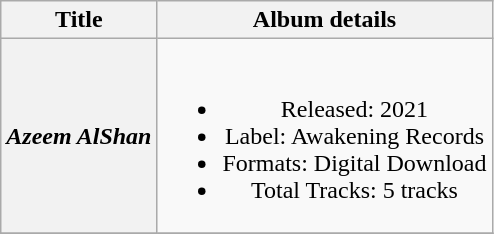<table class="wikitable plainrowheaders" style="text-align:center;">
<tr>
<th>Title</th>
<th>Album details</th>
</tr>
<tr>
<th scope="row"><em>Azeem AlShan</em></th>
<td><br><ul><li>Released: 2021</li><li>Label: Awakening Records</li><li>Formats: Digital Download</li><li>Total Tracks: 5 tracks</li></ul></td>
</tr>
<tr>
</tr>
</table>
